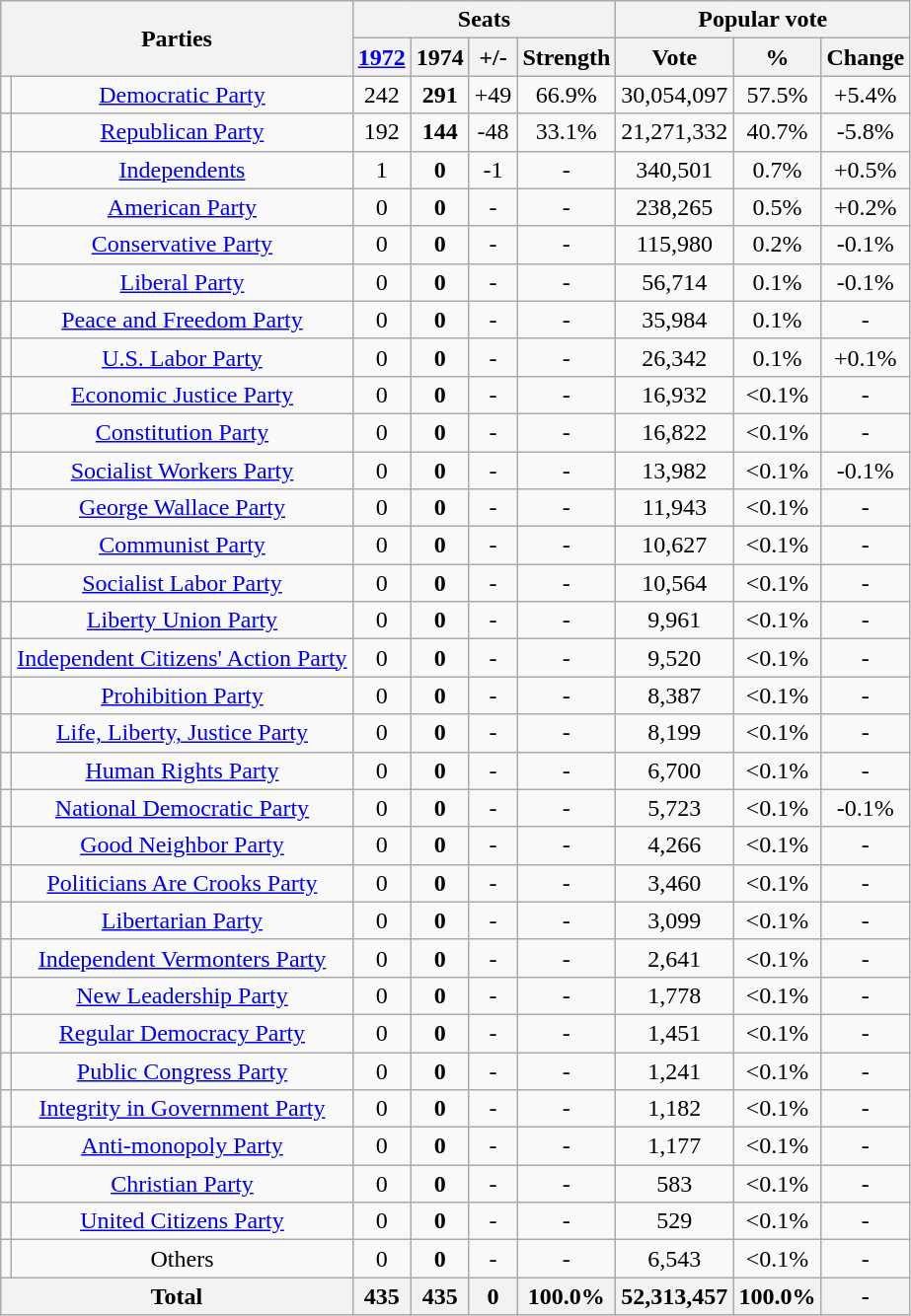<table class=wikitable style="text-align:center">
<tr>
<th colspan=2 rowspan=2>Parties</th>
<th colspan=4>Seats</th>
<th colspan=3>Popular vote</th>
</tr>
<tr>
<th><a href='#'>1972</a></th>
<th>1974</th>
<th>+/-</th>
<th>Strength</th>
<th>Vote</th>
<th>%</th>
<th>Change</th>
</tr>
<tr>
<td></td>
<td><a href='#'>Democratic Party</a></td>
<td>242</td>
<td><strong>291</strong></td>
<td>+49</td>
<td>66.9%</td>
<td>30,054,097</td>
<td>57.5%</td>
<td>+5.4%</td>
</tr>
<tr>
<td></td>
<td><a href='#'>Republican Party</a></td>
<td>192</td>
<td><strong>144</strong></td>
<td>-48</td>
<td>33.1%</td>
<td>21,271,332</td>
<td>40.7%</td>
<td>-5.8%</td>
</tr>
<tr>
<td></td>
<td><a href='#'>Independents</a></td>
<td>1</td>
<td><strong>0</strong></td>
<td>-1</td>
<td>-</td>
<td>340,501</td>
<td>0.7%</td>
<td>+0.5%</td>
</tr>
<tr>
<td></td>
<td><a href='#'>American Party</a></td>
<td>0</td>
<td><strong>0</strong></td>
<td>-</td>
<td>-</td>
<td>238,265</td>
<td>0.5%</td>
<td>+0.2%</td>
</tr>
<tr>
<td></td>
<td><a href='#'>Conservative Party</a></td>
<td>0</td>
<td><strong>0</strong></td>
<td>-</td>
<td>-</td>
<td>115,980</td>
<td>0.2%</td>
<td>-0.1%</td>
</tr>
<tr>
<td></td>
<td><a href='#'>Liberal Party</a></td>
<td>0</td>
<td><strong>0</strong></td>
<td>-</td>
<td>-</td>
<td>56,714</td>
<td>0.1%</td>
<td>-0.1%</td>
</tr>
<tr>
<td></td>
<td><a href='#'>Peace and Freedom Party</a></td>
<td>0</td>
<td><strong>0</strong></td>
<td>-</td>
<td>-</td>
<td>35,984</td>
<td>0.1%</td>
<td>-</td>
</tr>
<tr>
<td></td>
<td><a href='#'>U.S. Labor Party</a></td>
<td>0</td>
<td><strong>0</strong></td>
<td>-</td>
<td>-</td>
<td>26,342</td>
<td>0.1%</td>
<td>+0.1%</td>
</tr>
<tr>
<td></td>
<td><a href='#'>Economic Justice Party</a></td>
<td>0</td>
<td><strong>0</strong></td>
<td>-</td>
<td>-</td>
<td>16,932</td>
<td><0.1%</td>
<td>-</td>
</tr>
<tr>
<td></td>
<td><a href='#'>Constitution Party</a></td>
<td>0</td>
<td><strong>0</strong></td>
<td>-</td>
<td>-</td>
<td>16,822</td>
<td><0.1%</td>
<td>-</td>
</tr>
<tr>
<td></td>
<td><a href='#'>Socialist Workers Party</a></td>
<td>0</td>
<td><strong>0</strong></td>
<td>-</td>
<td>-</td>
<td>13,982</td>
<td><0.1%</td>
<td>-0.1%</td>
</tr>
<tr>
<td></td>
<td><a href='#'>George Wallace Party</a></td>
<td>0</td>
<td><strong>0</strong></td>
<td>-</td>
<td>-</td>
<td>11,943</td>
<td><0.1%</td>
<td>-</td>
</tr>
<tr>
<td></td>
<td><a href='#'>Communist Party</a></td>
<td>0</td>
<td><strong>0</strong></td>
<td>-</td>
<td>-</td>
<td>10,627</td>
<td><0.1%</td>
<td>-</td>
</tr>
<tr>
<td></td>
<td><a href='#'>Socialist Labor Party</a></td>
<td>0</td>
<td><strong>0</strong></td>
<td>-</td>
<td>-</td>
<td>10,564</td>
<td><0.1%</td>
<td>-</td>
</tr>
<tr>
<td></td>
<td><a href='#'>Liberty Union Party</a></td>
<td>0</td>
<td><strong>0</strong></td>
<td>-</td>
<td>-</td>
<td>9,961</td>
<td><0.1%</td>
<td>-</td>
</tr>
<tr>
<td></td>
<td><a href='#'>Independent Citizens' Action Party</a></td>
<td>0</td>
<td><strong>0</strong></td>
<td>-</td>
<td>-</td>
<td>9,520</td>
<td><0.1%</td>
<td>-</td>
</tr>
<tr>
<td></td>
<td><a href='#'>Prohibition Party</a></td>
<td>0</td>
<td><strong>0</strong></td>
<td>-</td>
<td>-</td>
<td>8,387</td>
<td><0.1%</td>
<td>-</td>
</tr>
<tr>
<td></td>
<td><a href='#'>Life, Liberty, Justice Party</a></td>
<td>0</td>
<td><strong>0</strong></td>
<td>-</td>
<td>-</td>
<td>8,199</td>
<td><0.1%</td>
<td>-</td>
</tr>
<tr>
<td></td>
<td><a href='#'>Human Rights Party</a></td>
<td>0</td>
<td><strong>0</strong></td>
<td>-</td>
<td>-</td>
<td>6,700</td>
<td><0.1%</td>
<td>-</td>
</tr>
<tr>
<td></td>
<td><a href='#'>National Democratic Party</a></td>
<td>0</td>
<td><strong>0</strong></td>
<td>-</td>
<td>-</td>
<td>5,723</td>
<td><0.1%</td>
<td>-0.1%</td>
</tr>
<tr>
<td></td>
<td><a href='#'>Good Neighbor Party</a></td>
<td>0</td>
<td><strong>0</strong></td>
<td>-</td>
<td>-</td>
<td>4,266</td>
<td><0.1%</td>
<td>-</td>
</tr>
<tr>
<td></td>
<td><a href='#'>Politicians Are Crooks Party</a></td>
<td>0</td>
<td><strong>0</strong></td>
<td>-</td>
<td>-</td>
<td>3,460</td>
<td><0.1%</td>
<td>-</td>
</tr>
<tr>
<td></td>
<td><a href='#'>Libertarian Party</a></td>
<td>0</td>
<td><strong>0</strong></td>
<td>-</td>
<td>-</td>
<td>3,099</td>
<td><0.1%</td>
<td>-</td>
</tr>
<tr>
<td></td>
<td><a href='#'>Independent Vermonters Party</a></td>
<td>0</td>
<td><strong>0</strong></td>
<td>-</td>
<td>-</td>
<td>2,641</td>
<td><0.1%</td>
<td>-</td>
</tr>
<tr>
<td></td>
<td><a href='#'>New Leadership Party</a></td>
<td>0</td>
<td><strong>0</strong></td>
<td>-</td>
<td>-</td>
<td>1,778</td>
<td><0.1%</td>
<td>-</td>
</tr>
<tr>
<td></td>
<td><a href='#'>Regular Democracy Party</a></td>
<td>0</td>
<td><strong>0</strong></td>
<td>-</td>
<td>-</td>
<td>1,451</td>
<td><0.1%</td>
<td>-</td>
</tr>
<tr>
<td></td>
<td><a href='#'>Public Congress Party</a></td>
<td>0</td>
<td><strong>0</strong></td>
<td>-</td>
<td>-</td>
<td>1,241</td>
<td><0.1%</td>
<td>-</td>
</tr>
<tr>
<td></td>
<td><a href='#'>Integrity in Government Party</a></td>
<td>0</td>
<td><strong>0</strong></td>
<td>-</td>
<td>-</td>
<td>1,182</td>
<td><0.1%</td>
<td>-</td>
</tr>
<tr>
<td></td>
<td><a href='#'>Anti-monopoly Party</a></td>
<td>0</td>
<td><strong>0</strong></td>
<td>-</td>
<td>-</td>
<td>1,177</td>
<td><0.1%</td>
<td>-</td>
</tr>
<tr>
<td></td>
<td><a href='#'>Christian Party</a></td>
<td>0</td>
<td><strong>0</strong></td>
<td>-</td>
<td>-</td>
<td>583</td>
<td><0.1%</td>
<td>-</td>
</tr>
<tr>
<td></td>
<td><a href='#'>United Citizens Party</a></td>
<td>0</td>
<td><strong>0</strong></td>
<td>-</td>
<td>-</td>
<td>529</td>
<td><0.1%</td>
<td>-</td>
</tr>
<tr>
<td></td>
<td>Others</td>
<td>0</td>
<td><strong>0</strong></td>
<td>-</td>
<td>-</td>
<td>6,543</td>
<td><0.1%</td>
<td>-</td>
</tr>
<tr>
<th colspan="2" width=100>Total</th>
<th>435</th>
<th>435</th>
<th>0</th>
<th>100.0%</th>
<th>52,313,457</th>
<th>100.0%</th>
<th>-</th>
</tr>
</table>
